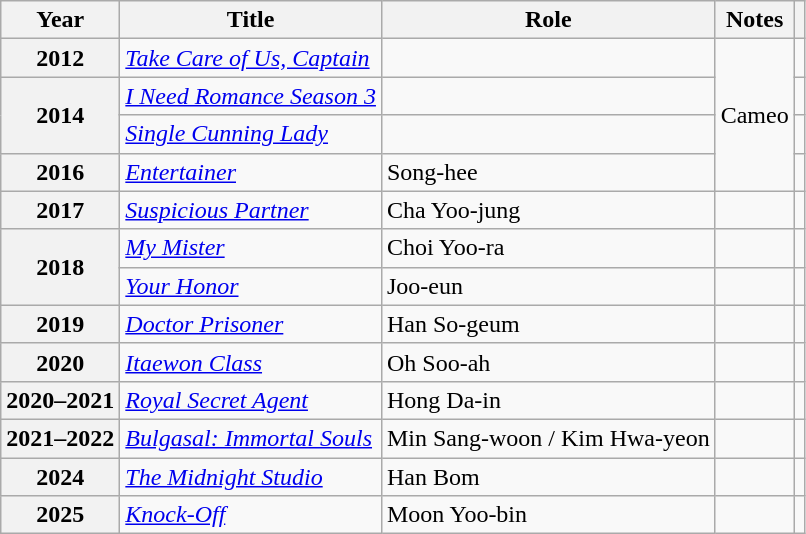<table class="wikitable plainrowheaders sortable">
<tr>
<th scope="col">Year</th>
<th scope="col">Title</th>
<th scope="col">Role</th>
<th scope="col">Notes</th>
<th scope="col" class="unsortable"></th>
</tr>
<tr>
<th scope="row">2012</th>
<td><em><a href='#'>Take Care of Us, Captain</a></em></td>
<td></td>
<td rowspan="4">Cameo</td>
<td style="text-align:center"></td>
</tr>
<tr>
<th scope="row" rowspan="2">2014</th>
<td><em><a href='#'>I Need Romance Season 3</a></em></td>
<td></td>
<td style="text-align:center"></td>
</tr>
<tr>
<td><em><a href='#'>Single Cunning Lady</a></em></td>
<td></td>
<td style="text-align:center"></td>
</tr>
<tr>
<th scope="row">2016</th>
<td><em><a href='#'>Entertainer</a></em></td>
<td>Song-hee</td>
<td style="text-align:center"></td>
</tr>
<tr>
<th scope="row">2017</th>
<td><em><a href='#'>Suspicious Partner</a></em></td>
<td>Cha Yoo-jung</td>
<td></td>
<td style="text-align:center"></td>
</tr>
<tr>
<th scope="row" rowspan="2">2018</th>
<td><em><a href='#'>My Mister</a></em></td>
<td>Choi Yoo-ra</td>
<td></td>
<td style="text-align:center"></td>
</tr>
<tr>
<td><em><a href='#'>Your Honor</a></em></td>
<td>Joo-eun</td>
<td></td>
<td style="text-align:center"></td>
</tr>
<tr>
<th scope="row">2019</th>
<td><em><a href='#'>Doctor Prisoner</a></em></td>
<td>Han So-geum</td>
<td></td>
<td style="text-align:center"></td>
</tr>
<tr>
<th scope="row">2020</th>
<td><em><a href='#'>Itaewon Class</a></em></td>
<td>Oh Soo-ah</td>
<td></td>
<td style="text-align:center"></td>
</tr>
<tr>
<th scope="row">2020–2021</th>
<td><em><a href='#'>Royal Secret Agent</a></em></td>
<td>Hong Da-in</td>
<td></td>
<td style="text-align:center"></td>
</tr>
<tr>
<th scope="row">2021–2022</th>
<td><em><a href='#'>Bulgasal: Immortal Souls</a></em></td>
<td>Min Sang-woon / Kim Hwa-yeon</td>
<td></td>
<td style="text-align:center"></td>
</tr>
<tr>
<th scope="row">2024</th>
<td><em><a href='#'>The Midnight Studio</a></em></td>
<td>Han Bom</td>
<td></td>
<td style="text-align:center"></td>
</tr>
<tr>
<th scope="row">2025</th>
<td><em><a href='#'>Knock-Off</a></em></td>
<td>Moon Yoo-bin</td>
<td></td>
<td style="text-align:center"></td>
</tr>
</table>
